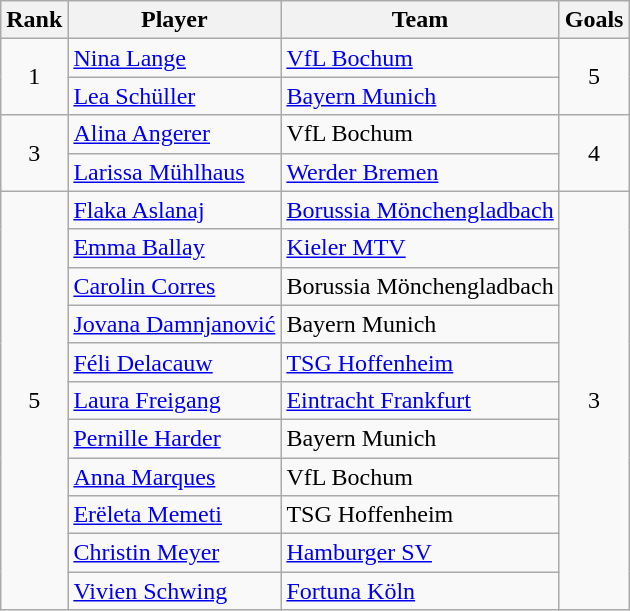<table class="wikitable sortable" style="text-align:center;">
<tr>
<th>Rank</th>
<th>Player</th>
<th>Team</th>
<th>Goals</th>
</tr>
<tr>
<td rowspan=2>1</td>
<td style="text-align:left;"> <a href='#'>Nina Lange</a></td>
<td style="text-align:left;"><a href='#'>VfL Bochum</a></td>
<td rowspan=2>5</td>
</tr>
<tr>
<td style="text-align:left;"> <a href='#'>Lea Schüller</a></td>
<td style="text-align:left;"><a href='#'>Bayern Munich</a></td>
</tr>
<tr>
<td rowspan=2>3</td>
<td style="text-align:left;"> <a href='#'>Alina Angerer</a></td>
<td style="text-align:left;">VfL Bochum</td>
<td rowspan=2>4</td>
</tr>
<tr>
<td style="text-align:left;"> <a href='#'>Larissa Mühlhaus</a></td>
<td style="text-align:left;"><a href='#'>Werder Bremen</a></td>
</tr>
<tr>
<td rowspan=11>5</td>
<td style="text-align:left;"> <a href='#'>Flaka Aslanaj</a></td>
<td style="text-align:left;"><a href='#'>Borussia Mönchengladbach</a></td>
<td rowspan=11>3</td>
</tr>
<tr>
<td style="text-align:left;"> <a href='#'>Emma Ballay</a></td>
<td style="text-align:left;"><a href='#'>Kieler MTV</a></td>
</tr>
<tr>
<td style="text-align:left;"> <a href='#'>Carolin Corres</a></td>
<td style="text-align:left;">Borussia Mönchengladbach</td>
</tr>
<tr>
<td style="text-align:left;"> <a href='#'>Jovana Damnjanović</a></td>
<td style="text-align:left;">Bayern Munich</td>
</tr>
<tr>
<td style="text-align:left;"> <a href='#'>Féli Delacauw</a></td>
<td style="text-align:left;"><a href='#'>TSG Hoffenheim</a></td>
</tr>
<tr>
<td style="text-align:left;"> <a href='#'>Laura Freigang</a></td>
<td style="text-align:left;"><a href='#'>Eintracht Frankfurt</a></td>
</tr>
<tr>
<td style="text-align:left;"> <a href='#'>Pernille Harder</a></td>
<td style="text-align:left;">Bayern Munich</td>
</tr>
<tr>
<td style="text-align:left;"> <a href='#'>Anna Marques</a></td>
<td style="text-align:left;">VfL Bochum</td>
</tr>
<tr>
<td style="text-align:left;"> <a href='#'>Erëleta Memeti</a></td>
<td style="text-align:left;">TSG Hoffenheim</td>
</tr>
<tr>
<td style="text-align:left;"> <a href='#'>Christin Meyer</a></td>
<td style="text-align:left;"><a href='#'>Hamburger SV</a></td>
</tr>
<tr>
<td style="text-align:left;"> <a href='#'>Vivien Schwing</a></td>
<td style="text-align:left;"><a href='#'>Fortuna Köln</a></td>
</tr>
</table>
